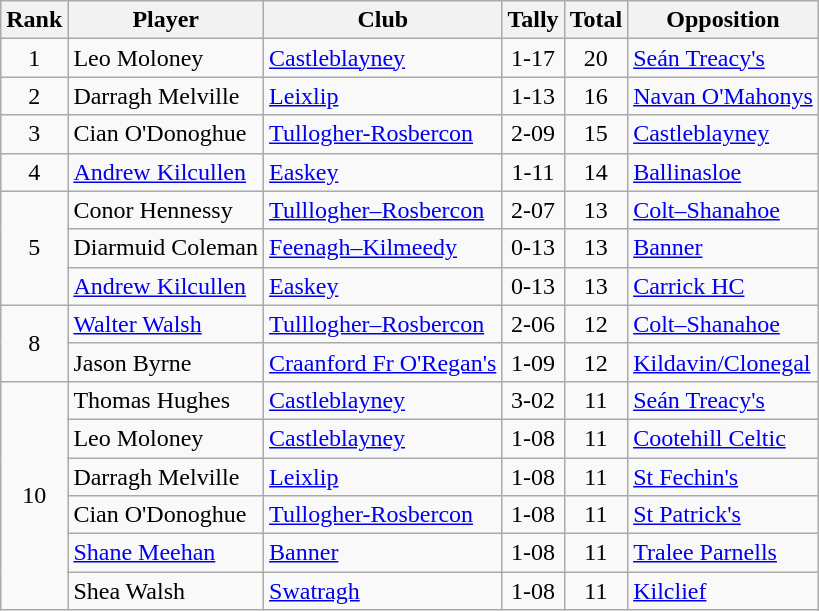<table class="wikitable">
<tr>
<th>Rank</th>
<th>Player</th>
<th>Club</th>
<th>Tally</th>
<th>Total</th>
<th>Opposition</th>
</tr>
<tr>
<td rowspan="1" style="text-align:center;">1</td>
<td>Leo Moloney</td>
<td><a href='#'>Castleblayney</a></td>
<td align=center>1-17</td>
<td align=center>20</td>
<td><a href='#'>Seán Treacy's</a></td>
</tr>
<tr>
<td rowspan="1" style="text-align:center;">2</td>
<td>Darragh Melville</td>
<td><a href='#'>Leixlip</a></td>
<td align=center>1-13</td>
<td align=center>16</td>
<td><a href='#'>Navan O'Mahonys</a></td>
</tr>
<tr>
<td rowspan="1" style="text-align:center;">3</td>
<td>Cian O'Donoghue</td>
<td><a href='#'>Tullogher-Rosbercon</a></td>
<td align=center>2-09</td>
<td align=center>15</td>
<td><a href='#'>Castleblayney</a></td>
</tr>
<tr>
<td rowspan="1" style="text-align:center;">4</td>
<td><a href='#'>Andrew Kilcullen</a></td>
<td><a href='#'>Easkey</a></td>
<td align=center>1-11</td>
<td align=center>14</td>
<td><a href='#'>Ballinasloe</a></td>
</tr>
<tr>
<td rowspan="3" style="text-align:center;">5</td>
<td>Conor Hennessy</td>
<td><a href='#'>Tulllogher–Rosbercon</a></td>
<td align=center>2-07</td>
<td align=center>13</td>
<td><a href='#'>Colt–Shanahoe</a></td>
</tr>
<tr>
<td>Diarmuid Coleman</td>
<td><a href='#'>Feenagh–Kilmeedy</a></td>
<td align=center>0-13</td>
<td align=center>13</td>
<td><a href='#'>Banner</a></td>
</tr>
<tr>
<td><a href='#'>Andrew Kilcullen</a></td>
<td><a href='#'>Easkey</a></td>
<td align=center>0-13</td>
<td align=center>13</td>
<td><a href='#'>Carrick HC</a></td>
</tr>
<tr>
<td rowspan="2" style="text-align:center;">8</td>
<td><a href='#'>Walter Walsh</a></td>
<td><a href='#'>Tulllogher–Rosbercon</a></td>
<td align=center>2-06</td>
<td align=center>12</td>
<td><a href='#'>Colt–Shanahoe</a></td>
</tr>
<tr>
<td>Jason Byrne</td>
<td><a href='#'>Craanford Fr O'Regan's</a></td>
<td align=center>1-09</td>
<td align=center>12</td>
<td><a href='#'>Kildavin/Clonegal</a></td>
</tr>
<tr>
<td rowspan="6" style="text-align:center;">10</td>
<td>Thomas Hughes</td>
<td><a href='#'>Castleblayney</a></td>
<td align=center>3-02</td>
<td align=center>11</td>
<td><a href='#'>Seán Treacy's</a></td>
</tr>
<tr>
<td>Leo Moloney</td>
<td><a href='#'>Castleblayney</a></td>
<td align=center>1-08</td>
<td align=center>11</td>
<td><a href='#'>Cootehill Celtic</a></td>
</tr>
<tr>
<td>Darragh Melville</td>
<td><a href='#'>Leixlip</a></td>
<td align=center>1-08</td>
<td align=center>11</td>
<td><a href='#'>St Fechin's</a></td>
</tr>
<tr>
<td>Cian O'Donoghue</td>
<td><a href='#'>Tullogher-Rosbercon</a></td>
<td align=center>1-08</td>
<td align=center>11</td>
<td><a href='#'>St Patrick's</a></td>
</tr>
<tr>
<td><a href='#'>Shane Meehan</a></td>
<td><a href='#'>Banner</a></td>
<td align=center>1-08</td>
<td align=center>11</td>
<td><a href='#'>Tralee Parnells</a></td>
</tr>
<tr>
<td>Shea Walsh</td>
<td><a href='#'>Swatragh</a></td>
<td align=center>1-08</td>
<td align=center>11</td>
<td><a href='#'>Kilclief</a></td>
</tr>
</table>
